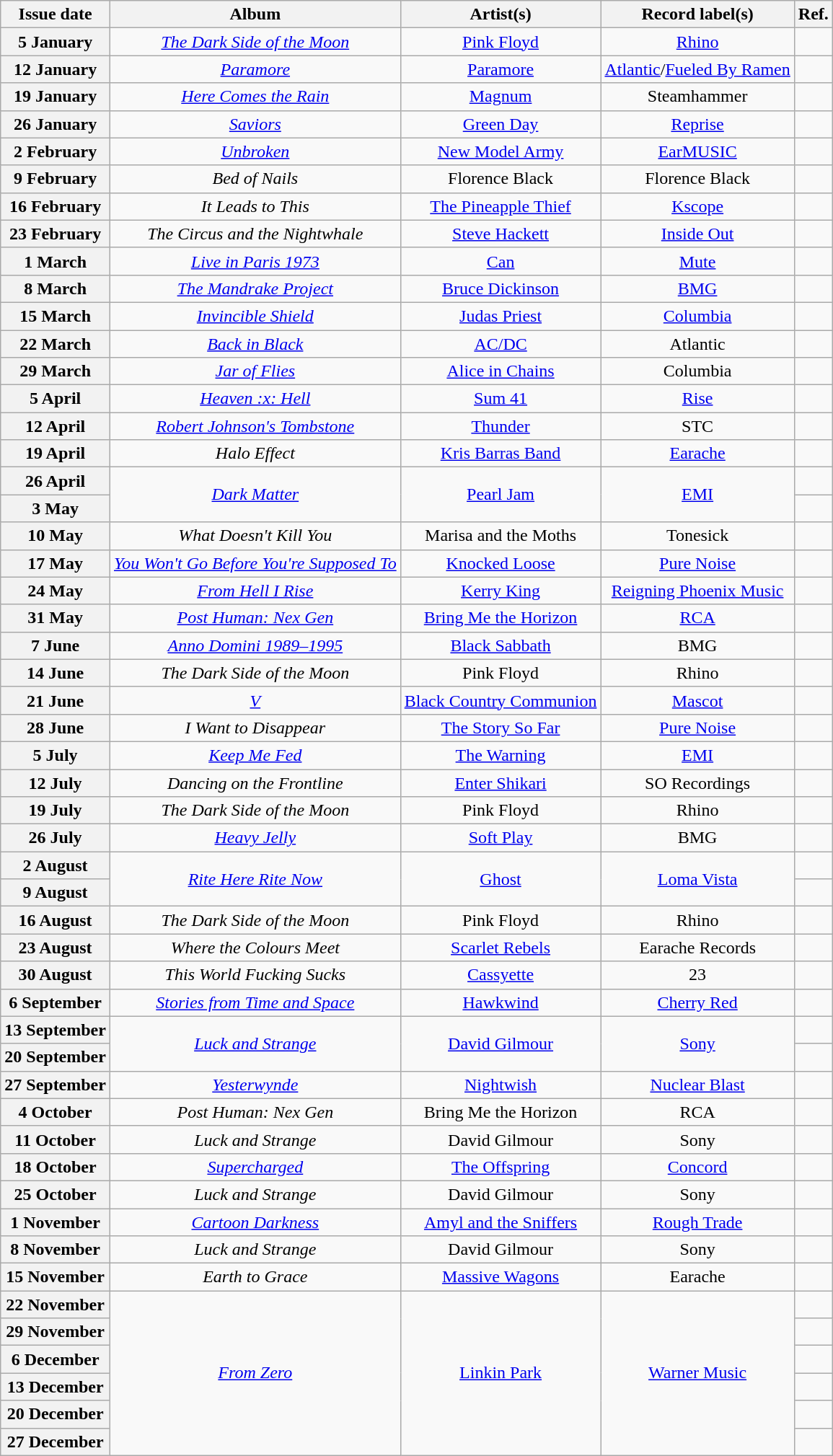<table class="wikitable plainrowheaders" style="text-align:center">
<tr>
<th scope="col">Issue date</th>
<th scope="col">Album</th>
<th scope="col">Artist(s)</th>
<th scope="col">Record label(s)</th>
<th scope="col">Ref.</th>
</tr>
<tr>
<th scope="row">5 January</th>
<td><em><a href='#'>The Dark Side of the Moon</a></em></td>
<td><a href='#'>Pink Floyd</a></td>
<td><a href='#'>Rhino</a></td>
<td></td>
</tr>
<tr>
<th scope="row">12 January</th>
<td><em><a href='#'>Paramore</a></em></td>
<td><a href='#'>Paramore</a></td>
<td><a href='#'>Atlantic</a>/<a href='#'>Fueled By Ramen</a></td>
<td></td>
</tr>
<tr>
<th scope="row">19 January</th>
<td><em><a href='#'>Here Comes the Rain</a></em></td>
<td><a href='#'>Magnum</a></td>
<td>Steamhammer</td>
<td></td>
</tr>
<tr>
<th scope="row">26 January</th>
<td><em><a href='#'>Saviors</a></em></td>
<td><a href='#'>Green Day</a></td>
<td><a href='#'>Reprise</a></td>
<td></td>
</tr>
<tr>
<th scope="row">2 February</th>
<td><em><a href='#'>Unbroken</a></em></td>
<td><a href='#'>New Model Army</a></td>
<td><a href='#'>EarMUSIC</a></td>
<td></td>
</tr>
<tr>
<th scope="row">9 February</th>
<td><em>Bed of Nails</em></td>
<td>Florence Black</td>
<td>Florence Black</td>
<td></td>
</tr>
<tr>
<th scope="row">16 February</th>
<td><em>It Leads to This</em></td>
<td><a href='#'>The Pineapple Thief</a></td>
<td><a href='#'>Kscope</a></td>
<td></td>
</tr>
<tr>
<th scope="row">23 February</th>
<td><em>The Circus and the Nightwhale</em></td>
<td><a href='#'>Steve Hackett</a></td>
<td><a href='#'>Inside Out</a></td>
<td></td>
</tr>
<tr>
<th scope="row">1 March</th>
<td><em><a href='#'>Live in Paris 1973</a></em></td>
<td><a href='#'>Can</a></td>
<td><a href='#'>Mute</a></td>
<td></td>
</tr>
<tr>
<th scope="row">8 March</th>
<td><em><a href='#'>The Mandrake Project</a></em></td>
<td><a href='#'>Bruce Dickinson</a></td>
<td><a href='#'>BMG</a></td>
<td></td>
</tr>
<tr>
<th scope="row">15 March</th>
<td><em><a href='#'>Invincible Shield</a></em></td>
<td><a href='#'>Judas Priest</a></td>
<td><a href='#'>Columbia</a></td>
<td></td>
</tr>
<tr>
<th scope="row">22 March</th>
<td><em><a href='#'>Back in Black</a></em></td>
<td><a href='#'>AC/DC</a></td>
<td>Atlantic</td>
<td></td>
</tr>
<tr>
<th scope="row">29 March</th>
<td><em><a href='#'>Jar of Flies</a></em></td>
<td><a href='#'>Alice in Chains</a></td>
<td>Columbia</td>
<td></td>
</tr>
<tr>
<th scope="row">5 April</th>
<td><em><a href='#'>Heaven :x: Hell</a></em></td>
<td><a href='#'>Sum 41</a></td>
<td><a href='#'>Rise</a></td>
<td></td>
</tr>
<tr>
<th scope="row">12 April</th>
<td><em><a href='#'>Robert Johnson's Tombstone</a></em></td>
<td><a href='#'>Thunder</a></td>
<td>STC</td>
<td></td>
</tr>
<tr>
<th scope="row">19 April</th>
<td align=center><em>Halo Effect</em></td>
<td align=center><a href='#'>Kris Barras Band</a></td>
<td align=center><a href='#'>Earache</a></td>
<td></td>
</tr>
<tr>
<th scope="row">26 April</th>
<td align=center rowspan=2><em><a href='#'>Dark Matter</a></em></td>
<td align=center rowspan=2><a href='#'>Pearl Jam</a></td>
<td align=center rowspan=2><a href='#'>EMI</a></td>
<td></td>
</tr>
<tr>
<th scope="row">3 May</th>
<td></td>
</tr>
<tr>
<th scope="row">10 May</th>
<td align=center><em>What Doesn't Kill You</em></td>
<td align=center>Marisa and the Moths</td>
<td align=center>Tonesick</td>
<td></td>
</tr>
<tr>
<th scope="row">17 May</th>
<td align=center><em><a href='#'>You Won't Go Before You're Supposed To</a></em></td>
<td align=center><a href='#'>Knocked Loose</a></td>
<td align=center><a href='#'>Pure Noise</a></td>
<td></td>
</tr>
<tr>
<th scope="row">24 May</th>
<td align=center><em><a href='#'>From Hell I Rise</a></em></td>
<td align=center><a href='#'>Kerry King</a></td>
<td align=center><a href='#'>Reigning Phoenix Music</a></td>
<td></td>
</tr>
<tr>
<th scope="row">31 May</th>
<td align=center><em><a href='#'>Post Human: Nex Gen</a></em></td>
<td align=center><a href='#'>Bring Me the Horizon</a></td>
<td align=center><a href='#'>RCA</a></td>
<td></td>
</tr>
<tr>
<th scope="row">7 June</th>
<td align=center><em><a href='#'>Anno Domini 1989–1995</a></em></td>
<td align=center><a href='#'>Black Sabbath</a></td>
<td align=center>BMG</td>
<td></td>
</tr>
<tr>
<th scope="row">14 June</th>
<td><em>The Dark Side of the Moon</em></td>
<td>Pink Floyd</td>
<td>Rhino</td>
<td></td>
</tr>
<tr>
<th scope="row">21 June</th>
<td><em><a href='#'>V</a></em></td>
<td><a href='#'>Black Country Communion</a></td>
<td><a href='#'>Mascot</a></td>
<td></td>
</tr>
<tr>
<th scope="row">28 June</th>
<td><em>I Want to Disappear</em></td>
<td><a href='#'>The Story So Far</a></td>
<td><a href='#'>Pure Noise</a></td>
<td></td>
</tr>
<tr>
<th scope="row">5 July</th>
<td><em><a href='#'>Keep Me Fed</a></em></td>
<td><a href='#'>The Warning</a></td>
<td><a href='#'>EMI</a></td>
<td></td>
</tr>
<tr>
<th scope="row">12 July</th>
<td><em>Dancing on the Frontline</em></td>
<td><a href='#'>Enter Shikari</a></td>
<td>SO Recordings</td>
<td></td>
</tr>
<tr>
<th scope="row">19 July</th>
<td><em>The Dark Side of the Moon</em></td>
<td>Pink Floyd</td>
<td>Rhino</td>
<td></td>
</tr>
<tr>
<th scope="row">26 July</th>
<td><em><a href='#'>Heavy Jelly</a></em></td>
<td><a href='#'>Soft Play</a></td>
<td>BMG</td>
<td></td>
</tr>
<tr>
<th scope="row">2 August</th>
<td rowspan=2><em><a href='#'>Rite Here Rite Now</a></em></td>
<td rowspan=2><a href='#'>Ghost</a></td>
<td rowspan=2><a href='#'>Loma Vista</a></td>
<td></td>
</tr>
<tr>
<th scope="row">9 August</th>
<td></td>
</tr>
<tr>
<th scope="row">16 August</th>
<td><em>The Dark Side of the Moon</em></td>
<td>Pink Floyd</td>
<td>Rhino</td>
<td></td>
</tr>
<tr>
<th scope="row">23 August</th>
<td><em>Where the Colours Meet</em></td>
<td><a href='#'>Scarlet Rebels</a></td>
<td>Earache Records</td>
<td></td>
</tr>
<tr>
<th scope="row">30 August</th>
<td><em>This World Fucking Sucks</em></td>
<td><a href='#'>Cassyette</a></td>
<td>23</td>
<td></td>
</tr>
<tr>
<th scope="row">6 September</th>
<td><em><a href='#'>Stories from Time and Space</a></em></td>
<td><a href='#'>Hawkwind</a></td>
<td><a href='#'>Cherry Red</a></td>
<td></td>
</tr>
<tr>
<th scope="row">13 September</th>
<td rowspan=2><em><a href='#'>Luck and Strange</a></em></td>
<td rowspan=2><a href='#'>David Gilmour</a></td>
<td rowspan=2><a href='#'>Sony</a></td>
<td></td>
</tr>
<tr>
<th scope="row">20 September</th>
<td></td>
</tr>
<tr>
<th scope="row">27 September</th>
<td><em><a href='#'>Yesterwynde</a></em></td>
<td><a href='#'>Nightwish</a></td>
<td><a href='#'>Nuclear Blast</a></td>
<td></td>
</tr>
<tr>
<th scope="row">4 October</th>
<td align=center><em>Post Human: Nex Gen</em></td>
<td align=center>Bring Me the Horizon</td>
<td align=center>RCA</td>
<td></td>
</tr>
<tr>
<th scope="row">11 October</th>
<td align=center><em>Luck and Strange</em></td>
<td align=center>David Gilmour</td>
<td align=center>Sony</td>
<td></td>
</tr>
<tr>
<th scope="row">18 October</th>
<td align=center><em><a href='#'>Supercharged</a></em></td>
<td align=center><a href='#'>The Offspring</a></td>
<td align=center><a href='#'>Concord</a></td>
<td></td>
</tr>
<tr>
<th scope="row">25 October</th>
<td align=center><em>Luck and Strange</em></td>
<td align=center>David Gilmour</td>
<td align=center>Sony</td>
<td></td>
</tr>
<tr>
<th scope="row">1 November</th>
<td align=center><em><a href='#'>Cartoon Darkness</a></em></td>
<td align=center><a href='#'>Amyl and the Sniffers</a></td>
<td align=center><a href='#'>Rough Trade</a></td>
<td></td>
</tr>
<tr>
<th scope="row">8 November</th>
<td align=center><em>Luck and Strange</em></td>
<td align=center>David Gilmour</td>
<td align=center>Sony</td>
<td></td>
</tr>
<tr>
<th scope="row">15 November</th>
<td align=center><em>Earth to Grace</em></td>
<td align=center><a href='#'>Massive Wagons</a></td>
<td align=center>Earache</td>
<td></td>
</tr>
<tr>
<th scope="row">22 November</th>
<td align=center rowspan=6><em><a href='#'>From Zero</a></em></td>
<td align=center rowspan=6><a href='#'>Linkin Park</a></td>
<td align=center rowspan=6><a href='#'>Warner Music</a></td>
<td></td>
</tr>
<tr>
<th scope="row">29 November</th>
<td></td>
</tr>
<tr>
<th scope="row">6 December</th>
<td></td>
</tr>
<tr>
<th scope="row">13 December</th>
<td></td>
</tr>
<tr>
<th scope="row">20 December</th>
<td></td>
</tr>
<tr>
<th scope="row">27 December</th>
<td></td>
</tr>
</table>
